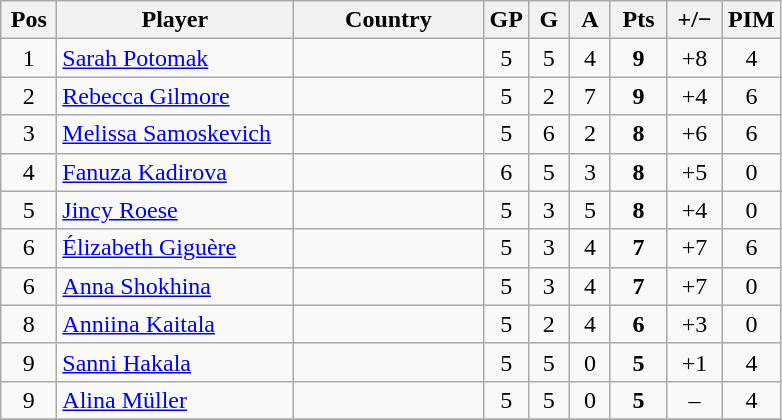<table class="wikitable sortable" style="text-align: center;">
<tr>
<th width=30>Pos</th>
<th width=150>Player</th>
<th width=120>Country</th>
<th width=20>GP</th>
<th width=20>G</th>
<th width=20>A</th>
<th width=30>Pts</th>
<th width=30>+/−</th>
<th width=30>PIM</th>
</tr>
<tr>
<td>1</td>
<td align=left><a href='#'>Sarah Potomak</a></td>
<td align=left></td>
<td>5</td>
<td>5</td>
<td>4</td>
<td><strong>9</strong></td>
<td>+8</td>
<td>4</td>
</tr>
<tr>
<td>2</td>
<td align=left><a href='#'>Rebecca Gilmore</a></td>
<td align=left></td>
<td>5</td>
<td>2</td>
<td>7</td>
<td><strong>9</strong></td>
<td>+4</td>
<td>6</td>
</tr>
<tr>
<td>3</td>
<td align=left><a href='#'>Melissa Samoskevich</a></td>
<td align=left></td>
<td>5</td>
<td>6</td>
<td>2</td>
<td><strong>8</strong></td>
<td>+6</td>
<td>6</td>
</tr>
<tr>
<td>4</td>
<td align=left><a href='#'>Fanuza Kadirova</a></td>
<td align=left></td>
<td>6</td>
<td>5</td>
<td>3</td>
<td><strong>8</strong></td>
<td>+5</td>
<td>0</td>
</tr>
<tr>
<td>5</td>
<td align=left><a href='#'>Jincy Roese</a></td>
<td align=left></td>
<td>5</td>
<td>3</td>
<td>5</td>
<td><strong>8</strong></td>
<td>+4</td>
<td>0</td>
</tr>
<tr>
<td>6</td>
<td align=left><a href='#'>Élizabeth Giguère</a></td>
<td align=left></td>
<td>5</td>
<td>3</td>
<td>4</td>
<td><strong>7</strong></td>
<td>+7</td>
<td>6</td>
</tr>
<tr>
<td>6</td>
<td align=left><a href='#'>Anna Shokhina</a></td>
<td align=left></td>
<td>5</td>
<td>3</td>
<td>4</td>
<td><strong>7</strong></td>
<td>+7</td>
<td>0</td>
</tr>
<tr>
<td>8</td>
<td align=left><a href='#'>Anniina Kaitala</a></td>
<td align=left></td>
<td>5</td>
<td>2</td>
<td>4</td>
<td><strong>6</strong></td>
<td>+3</td>
<td>0</td>
</tr>
<tr>
<td>9</td>
<td align=left><a href='#'>Sanni Hakala</a></td>
<td align=left></td>
<td>5</td>
<td>5</td>
<td>0</td>
<td><strong>5</strong></td>
<td>+1</td>
<td>4</td>
</tr>
<tr>
<td>9</td>
<td align=left><a href='#'>Alina Müller</a></td>
<td align=left></td>
<td>5</td>
<td>5</td>
<td>0</td>
<td><strong>5</strong></td>
<td>–</td>
<td>4</td>
</tr>
<tr>
</tr>
</table>
